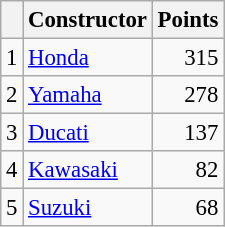<table class="wikitable" style="font-size: 95%;">
<tr>
<th></th>
<th>Constructor</th>
<th>Points</th>
</tr>
<tr>
<td align=center>1</td>
<td> <a href='#'>Honda</a></td>
<td align=right>315</td>
</tr>
<tr>
<td align=center>2</td>
<td> <a href='#'>Yamaha</a></td>
<td align=right>278</td>
</tr>
<tr>
<td align=center>3</td>
<td> <a href='#'>Ducati</a></td>
<td align=right>137</td>
</tr>
<tr>
<td align=center>4</td>
<td> <a href='#'>Kawasaki</a></td>
<td align=right>82</td>
</tr>
<tr>
<td align=center>5</td>
<td> <a href='#'>Suzuki</a></td>
<td align=right>68</td>
</tr>
</table>
